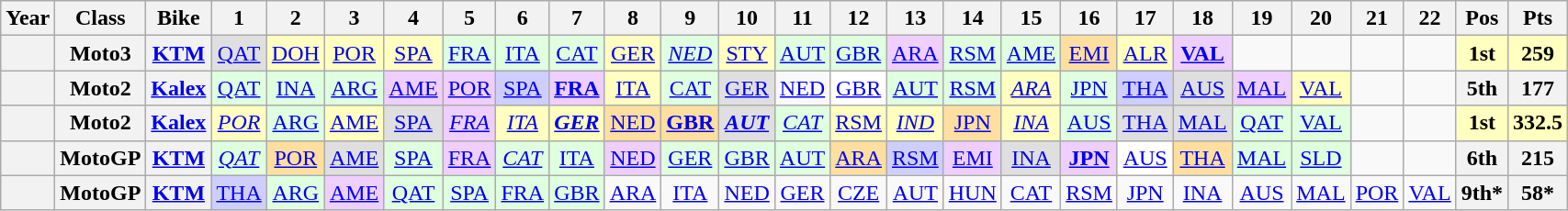<table class="wikitable" style="text-align:center;">
<tr>
<th>Year</th>
<th>Class</th>
<th>Bike</th>
<th>1</th>
<th>2</th>
<th>3</th>
<th>4</th>
<th>5</th>
<th>6</th>
<th>7</th>
<th>8</th>
<th>9</th>
<th>10</th>
<th>11</th>
<th>12</th>
<th>13</th>
<th>14</th>
<th>15</th>
<th>16</th>
<th>17</th>
<th>18</th>
<th>19</th>
<th>20</th>
<th>21</th>
<th>22</th>
<th>Pos</th>
<th>Pts</th>
</tr>
<tr>
<th></th>
<th>Moto3</th>
<th><a href='#'>KTM</a></th>
<td style="background:#dfdfdf;"><a href='#'>QAT</a><br></td>
<td style="background:#ffffbf;"><a href='#'>DOH</a><br></td>
<td style="background:#ffffbf;"><a href='#'>POR</a><br></td>
<td style="background:#ffffbf;"><a href='#'>SPA</a><br></td>
<td style="background:#dfffdf;"><a href='#'>FRA</a><br></td>
<td style="background:#dfffdf;"><a href='#'>ITA</a><br></td>
<td style="background:#dfffdf;"><a href='#'>CAT</a><br></td>
<td style="background:#ffffbf;"><a href='#'>GER</a><br></td>
<td style="background:#dfffdf;"><em><a href='#'>NED</a></em><br></td>
<td style="background:#ffffbf;"><a href='#'>STY</a><br></td>
<td style="background:#dfffdf;"><a href='#'>AUT</a><br></td>
<td style="background:#dfffdf;"><a href='#'>GBR</a><br></td>
<td style="background:#efcfff;"><a href='#'>ARA</a><br></td>
<td style="background:#dfffdf;"><a href='#'>RSM</a><br></td>
<td style="background:#dfffdf;"><a href='#'>AME</a><br></td>
<td style="background:#ffdf9f;"><a href='#'>EMI</a><br></td>
<td style="background:#ffffbf;"><a href='#'>ALR</a><br></td>
<td style="background:#efcfff;"><strong><a href='#'>VAL</a></strong><br></td>
<td></td>
<td></td>
<td></td>
<td></td>
<th style="background:#ffffbf;">1st</th>
<th style="background:#ffffbf;">259</th>
</tr>
<tr>
<th></th>
<th>Moto2</th>
<th><a href='#'>Kalex</a></th>
<td style="background:#dfffdf;"><a href='#'>QAT</a><br></td>
<td style="background:#dfffdf;"><a href='#'>INA</a><br></td>
<td style="background:#dfffdf;"><a href='#'>ARG</a><br></td>
<td style="background:#efcfff;"><a href='#'>AME</a><br></td>
<td style="background:#efcfff;"><a href='#'>POR</a><br></td>
<td style="background:#cfcfff;"><a href='#'>SPA</a><br></td>
<td style="background:#efcfff;"><strong><a href='#'>FRA</a></strong><br></td>
<td style="background:#ffffbf;"><a href='#'>ITA</a><br></td>
<td style="background:#dfffdf;"><a href='#'>CAT</a><br></td>
<td style="background:#dfdfdf;"><a href='#'>GER</a><br></td>
<td><a href='#'>NED</a></td>
<td style="background:#ffffff;"><a href='#'>GBR</a><br></td>
<td style="background:#dfffdf;"><a href='#'>AUT</a><br></td>
<td style="background:#dfffdf;"><a href='#'>RSM</a><br></td>
<td style="background:#ffffbf;"><em><a href='#'>ARA</a></em><br></td>
<td style="background:#dfffdf;"><a href='#'>JPN</a><br></td>
<td style="background:#cfcfff;"><a href='#'>THA</a><br></td>
<td style="background:#dfdfdf;"><a href='#'>AUS</a><br></td>
<td style="background:#efcfff;"><a href='#'>MAL</a><br></td>
<td style="background:#ffffbf;"><a href='#'>VAL</a><br></td>
<td></td>
<td></td>
<th>5th</th>
<th>177</th>
</tr>
<tr>
<th></th>
<th>Moto2</th>
<th><a href='#'>Kalex</a></th>
<td style="background:#ffffbf;"><em><a href='#'>POR</a></em><br></td>
<td style="background:#dfffdf;"><a href='#'>ARG</a><br></td>
<td style="background:#ffffbf;"><a href='#'>AME</a><br></td>
<td style="background:#dfdfdf;"><a href='#'>SPA</a><br></td>
<td style="background:#efcfff;"><em><a href='#'>FRA</a></em><br></td>
<td style="background:#ffffbf;"><em><a href='#'>ITA</a></em><br></td>
<td style="background:#ffffbf;"><strong><em><a href='#'>GER</a></em></strong><br></td>
<td style="background:#ffdf9f;"><a href='#'>NED</a><br></td>
<td style="background:#ffdf9f;"><strong><a href='#'>GBR</a></strong><br></td>
<td style="background:#dfdfdf;"><strong><em><a href='#'>AUT</a></em></strong><br></td>
<td style="background:#dfffdf;"><em><a href='#'>CAT</a></em><br></td>
<td style="background:#ffffbf;"><a href='#'>RSM</a><br></td>
<td style="background:#ffffbf;"><em><a href='#'>IND</a></em><br></td>
<td style="background:#ffdf9f;"><a href='#'>JPN</a><br></td>
<td style="background:#ffffbf;"><em><a href='#'>INA</a></em><br></td>
<td style="background:#dfffdf;"><a href='#'>AUS</a><br></td>
<td style="background:#dfdfdf;"><a href='#'>THA</a><br></td>
<td style="background:#dfdfdf;"><a href='#'>MAL</a><br></td>
<td style="background:#dfffdf;"><a href='#'>QAT</a><br></td>
<td style="background:#dfffdf;"><a href='#'>VAL</a><br></td>
<td></td>
<td></td>
<th style="background:#ffffbf;">1st</th>
<th style="background:#ffffbf;">332.5</th>
</tr>
<tr>
<th></th>
<th>MotoGP</th>
<th><a href='#'>KTM</a></th>
<td style="background:#dfffdf;"><em><a href='#'>QAT</a></em><br></td>
<td style="background:#ffdf9f;"><a href='#'>POR</a><br></td>
<td style="background:#dfdfdf;"><a href='#'>AME</a><br></td>
<td style="background:#dfffdf;"><a href='#'>SPA</a><br></td>
<td style="background:#efcfff;"><a href='#'>FRA</a><br></td>
<td style="background:#dfffdf;"><em><a href='#'>CAT</a></em><br></td>
<td style="background:#dfffdf;"><a href='#'>ITA</a><br></td>
<td style="background:#efcfff;"><a href='#'>NED</a><br></td>
<td style="background:#dfffdf;"><a href='#'>GER</a><br></td>
<td style="background:#dfffdf;"><a href='#'>GBR</a><br></td>
<td style="background:#dfffdf;"><a href='#'>AUT</a><br></td>
<td style="background:#ffdf9f;"><a href='#'>ARA</a><br></td>
<td style="background:#cfcfff;"><a href='#'>RSM</a><br></td>
<td style="background:#efcfff;"><a href='#'>EMI</a><br></td>
<td style="background:#dfdfdf;"><a href='#'>INA</a><br></td>
<td style="background:#efcfff;"><strong><a href='#'>JPN</a></strong><br></td>
<td style="background:#ffffff;"><a href='#'>AUS</a><br></td>
<td style="background:#ffdf9f;"><a href='#'>THA</a><br></td>
<td style="background:#dfffdf;"><a href='#'>MAL</a><br></td>
<td style="background:#dfffdf;"><a href='#'>SLD</a><br></td>
<td></td>
<td></td>
<th>6th</th>
<th>215</th>
</tr>
<tr>
<th></th>
<th>MotoGP</th>
<th><a href='#'>KTM</a></th>
<td style="background:#CFCFFF;"><a href='#'>THA</a><br></td>
<td style="background:#DFFFDF;"><a href='#'>ARG</a><br></td>
<td style="background:#EFCFFF;"><a href='#'>AME</a><br></td>
<td style="background:#DFFFDF;"><a href='#'>QAT</a><br></td>
<td style="background:#DFFFDF;"><a href='#'>SPA</a><br></td>
<td style="background:#DFFFDF;"><a href='#'>FRA</a><br></td>
<td style="background:#DFFFDF;"><a href='#'>GBR</a><br></td>
<td style="background:#;"><a href='#'>ARA</a><br></td>
<td style="background:#;"><a href='#'>ITA</a><br></td>
<td style="background:#;"><a href='#'>NED</a><br></td>
<td style="background:#;"><a href='#'>GER</a><br></td>
<td style="background:#;"><a href='#'>CZE</a><br></td>
<td style="background:#;"><a href='#'>AUT</a><br></td>
<td style="background:#;"><a href='#'>HUN</a><br></td>
<td style="background:#;"><a href='#'>CAT</a><br></td>
<td style="background:#;"><a href='#'>RSM</a><br></td>
<td style="background:#;"><a href='#'>JPN</a><br></td>
<td style="background:#;"><a href='#'>INA</a><br></td>
<td style="background:#;"><a href='#'>AUS</a><br></td>
<td style="background:#;"><a href='#'>MAL</a><br></td>
<td style="background:#;"><a href='#'>POR</a><br></td>
<td style="background:#;"><a href='#'>VAL</a><br></td>
<th>9th*</th>
<th>58*</th>
</tr>
</table>
